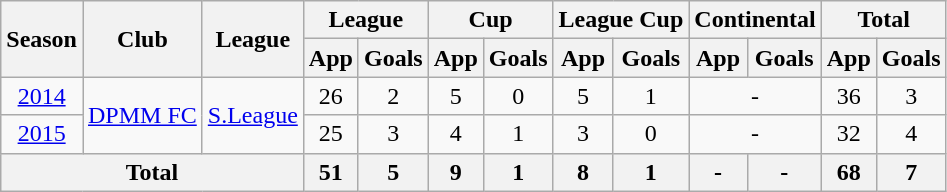<table class="wikitable">
<tr>
<th rowspan=2>Season</th>
<th ! rowspan=2>Club</th>
<th ! rowspan=2>League</th>
<th ! colspan=2>League</th>
<th ! colspan=2>Cup</th>
<th ! colspan=2>League Cup</th>
<th ! colspan=2>Continental</th>
<th colspan=3>Total</th>
</tr>
<tr>
<th>App</th>
<th>Goals</th>
<th>App</th>
<th>Goals</th>
<th>App</th>
<th>Goals</th>
<th>App</th>
<th>Goals</th>
<th>App</th>
<th>Goals</th>
</tr>
<tr align=center>
<td><a href='#'>2014</a></td>
<td rowspan="2"><a href='#'>DPMM FC</a></td>
<td rowspan="2"><a href='#'>S.League</a></td>
<td>26</td>
<td>2</td>
<td>5</td>
<td>0</td>
<td>5</td>
<td>1</td>
<td colspan="2">-</td>
<td>36</td>
<td>3</td>
</tr>
<tr align=center>
<td><a href='#'>2015</a></td>
<td>25</td>
<td>3</td>
<td>4</td>
<td>1</td>
<td>3</td>
<td>0</td>
<td colspan="2">-</td>
<td>32</td>
<td>4</td>
</tr>
<tr align=center>
<th colspan="3">Total</th>
<th>51</th>
<th>5</th>
<th>9</th>
<th>1</th>
<th>8</th>
<th>1</th>
<th>-</th>
<th>-</th>
<th>68</th>
<th>7</th>
</tr>
</table>
